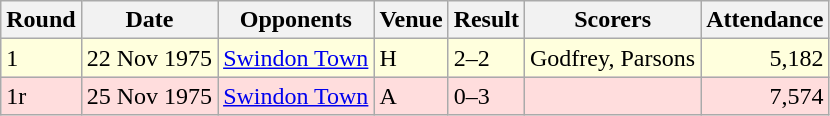<table class="wikitable">
<tr>
<th>Round</th>
<th>Date</th>
<th>Opponents</th>
<th>Venue</th>
<th>Result</th>
<th>Scorers</th>
<th>Attendance</th>
</tr>
<tr bgcolor="#ffffdd">
<td>1</td>
<td>22 Nov 1975</td>
<td><a href='#'>Swindon Town</a></td>
<td>H</td>
<td>2–2</td>
<td>Godfrey, Parsons</td>
<td align="right">5,182</td>
</tr>
<tr bgcolor="#ffdddd">
<td>1r</td>
<td>25 Nov 1975</td>
<td><a href='#'>Swindon Town</a></td>
<td>A</td>
<td>0–3</td>
<td></td>
<td align="right">7,574</td>
</tr>
</table>
